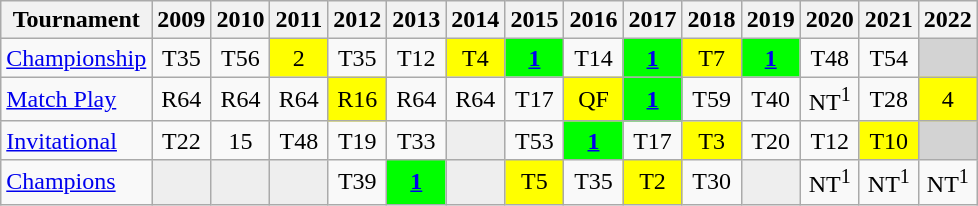<table class="wikitable" style="text-align:center;">
<tr>
<th>Tournament</th>
<th>2009</th>
<th>2010</th>
<th>2011</th>
<th>2012</th>
<th>2013</th>
<th>2014</th>
<th>2015</th>
<th>2016</th>
<th>2017</th>
<th>2018</th>
<th>2019</th>
<th>2020</th>
<th>2021</th>
<th>2022</th>
</tr>
<tr>
<td align="left"><a href='#'>Championship</a></td>
<td>T35</td>
<td>T56</td>
<td style="background:yellow;">2</td>
<td>T35</td>
<td>T12</td>
<td style="background:yellow;">T4</td>
<td style="background:lime;"><strong><a href='#'>1</a></strong></td>
<td>T14</td>
<td style="background:lime;"><strong><a href='#'>1</a></strong></td>
<td style="background:yellow;">T7</td>
<td style="background:lime;"><strong><a href='#'>1</a></strong></td>
<td>T48</td>
<td>T54</td>
<td colspan=1 style="background:#D3D3D3;"></td>
</tr>
<tr>
<td align="left"><a href='#'>Match Play</a></td>
<td>R64</td>
<td>R64</td>
<td>R64</td>
<td style="background:yellow;">R16</td>
<td>R64</td>
<td>R64</td>
<td>T17</td>
<td style="background:yellow;">QF</td>
<td style="background:lime;"><strong><a href='#'>1</a></strong></td>
<td>T59</td>
<td>T40</td>
<td>NT<sup>1</sup></td>
<td>T28</td>
<td style="background:yellow;">4</td>
</tr>
<tr>
<td align="left"><a href='#'>Invitational</a></td>
<td>T22</td>
<td>15</td>
<td>T48</td>
<td>T19</td>
<td>T33</td>
<td style="background:#eeeeee;"></td>
<td>T53</td>
<td style="background:lime;"><strong><a href='#'>1</a></strong></td>
<td>T17</td>
<td style="background:yellow;">T3</td>
<td>T20</td>
<td>T12</td>
<td style="background:yellow;">T10</td>
<td colspan=1 style="background:#D3D3D3;"></td>
</tr>
<tr>
<td align="left"><a href='#'>Champions</a></td>
<td style="background:#eeeeee;"></td>
<td style="background:#eeeeee;"></td>
<td style="background:#eeeeee;"></td>
<td>T39</td>
<td style="background:lime;"><strong><a href='#'>1</a></strong></td>
<td style="background:#eeeeee;"></td>
<td style="background:yellow;">T5</td>
<td>T35</td>
<td style="background:yellow;">T2</td>
<td>T30</td>
<td style="background:#eeeeee;"></td>
<td>NT<sup>1</sup></td>
<td>NT<sup>1</sup></td>
<td>NT<sup>1</sup></td>
</tr>
</table>
